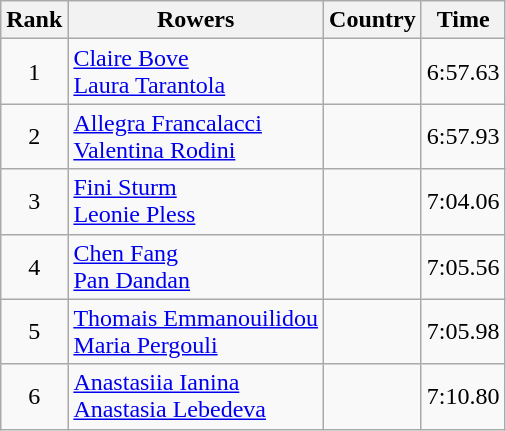<table class="wikitable" style="text-align:center">
<tr>
<th>Rank</th>
<th>Rowers</th>
<th>Country</th>
<th>Time</th>
</tr>
<tr>
<td>1</td>
<td align="left"><a href='#'>Claire Bove</a><br><a href='#'>Laura Tarantola</a></td>
<td align="left"></td>
<td>6:57.63</td>
</tr>
<tr>
<td>2</td>
<td align="left"><a href='#'>Allegra Francalacci</a><br><a href='#'>Valentina Rodini</a></td>
<td align="left"></td>
<td>6:57.93</td>
</tr>
<tr>
<td>3</td>
<td align="left"><a href='#'>Fini Sturm</a><br><a href='#'>Leonie Pless</a></td>
<td align="left"></td>
<td>7:04.06</td>
</tr>
<tr>
<td>4</td>
<td align="left"><a href='#'>Chen Fang</a><br><a href='#'>Pan Dandan</a></td>
<td align="left"></td>
<td>7:05.56</td>
</tr>
<tr>
<td>5</td>
<td align="left"><a href='#'>Thomais Emmanouilidou</a><br><a href='#'>Maria Pergouli</a></td>
<td align="left"></td>
<td>7:05.98</td>
</tr>
<tr>
<td>6</td>
<td align="left"><a href='#'>Anastasiia Ianina</a><br><a href='#'>Anastasia Lebedeva</a></td>
<td align="left"></td>
<td>7:10.80</td>
</tr>
</table>
